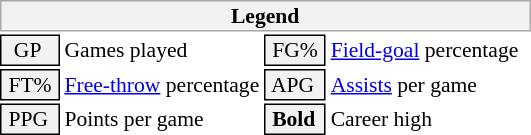<table class="toccolours" style="font-size: 90%; white-space: nowrap;">
<tr>
<th colspan="6" style="background:#f2f2f2; border:1px solid #aaa;">Legend</th>
</tr>
<tr>
<td style="background:#f2f2f2; border:1px solid black;">  GP</td>
<td>Games played</td>
<td style="background:#f2f2f2; border:1px solid black;"> FG% </td>
<td style="padding-right: 8px"><a href='#'>Field-goal</a> percentage</td>
</tr>
<tr>
<td style="background:#f2f2f2; border:1px solid black;"> FT% </td>
<td><a href='#'>Free-throw</a> percentage</td>
<td style="background:#f2f2f2; border:1px solid black;"> APG </td>
<td><a href='#'>Assists</a> per game</td>
</tr>
<tr>
<td style="background:#f2f2f2; border:1px solid black;"> PPG </td>
<td>Points per game</td>
<td style="background-color: #F2F2F2; border: 1px solid black"> <strong>Bold</strong> </td>
<td>Career high</td>
</tr>
<tr>
</tr>
</table>
